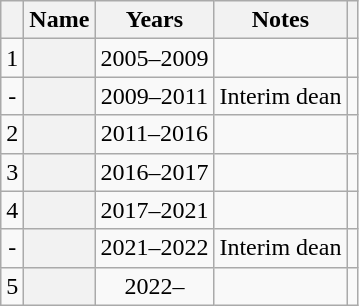<table class="wikitable sortable plainrowheaders">
<tr>
<th scope="col"></th>
<th scope="col">Name</th>
<th scope="col">Years</th>
<th scope="col" class="unsortable">Notes</th>
<th scope="col" class="unsortable"></th>
</tr>
<tr>
<td align="center">1</td>
<th scope="row"></th>
<td align="center">2005–2009</td>
<td></td>
<td align="center"></td>
</tr>
<tr>
<td align="center">-</td>
<th scope="row"></th>
<td align="center">2009–2011</td>
<td>Interim dean</td>
<td align="center"></td>
</tr>
<tr>
<td align="center">2</td>
<th scope="row"></th>
<td align="center">2011–2016</td>
<td></td>
<td align="center"></td>
</tr>
<tr>
<td align="center">3</td>
<th scope="row"></th>
<td align="center">2016–2017</td>
<td></td>
<td align="center"></td>
</tr>
<tr>
<td align="center">4</td>
<th scope="row"></th>
<td align="center">2017–2021</td>
<td></td>
<td align="center"></td>
</tr>
<tr>
<td align="center">-</td>
<th scope="row"></th>
<td align="center">2021–2022</td>
<td align="center">Interim dean</td>
<td align="center"></td>
</tr>
<tr>
<td align="center">5</td>
<th scope="row"></th>
<td align="center">2022–</td>
<td></td>
<td align="center"></td>
</tr>
</table>
